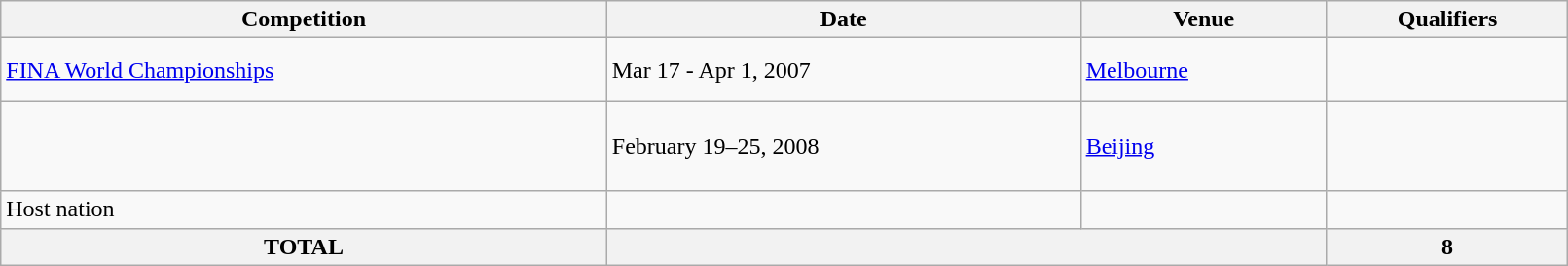<table class="wikitable" width=85%>
<tr>
<th>Competition</th>
<th>Date</th>
<th>Venue</th>
<th>Qualifiers</th>
</tr>
<tr>
<td><a href='#'>FINA World Championships</a></td>
<td>Mar 17 - Apr 1, 2007</td>
<td> <a href='#'>Melbourne</a></td>
<td><br><br> </td>
</tr>
<tr>
<td></td>
<td>February 19–25, 2008</td>
<td> <a href='#'>Beijing</a></td>
<td><br><br> <br> </td>
</tr>
<tr>
<td>Host nation</td>
<td></td>
<td></td>
<td></td>
</tr>
<tr>
<th>TOTAL</th>
<th colspan="2"></th>
<th>8</th>
</tr>
</table>
